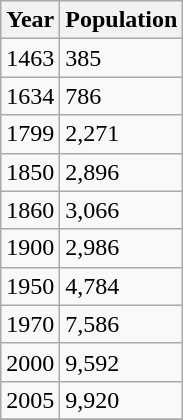<table class="wikitable">
<tr>
<th>Year</th>
<th>Population</th>
</tr>
<tr>
<td>1463</td>
<td>385</td>
</tr>
<tr>
<td>1634</td>
<td>786</td>
</tr>
<tr>
<td>1799</td>
<td>2,271</td>
</tr>
<tr>
<td>1850</td>
<td>2,896</td>
</tr>
<tr>
<td>1860</td>
<td>3,066</td>
</tr>
<tr>
<td>1900</td>
<td>2,986</td>
</tr>
<tr>
<td>1950</td>
<td>4,784</td>
</tr>
<tr>
<td>1970</td>
<td>7,586</td>
</tr>
<tr>
<td>2000</td>
<td>9,592</td>
</tr>
<tr>
<td>2005</td>
<td>9,920</td>
</tr>
<tr>
</tr>
</table>
